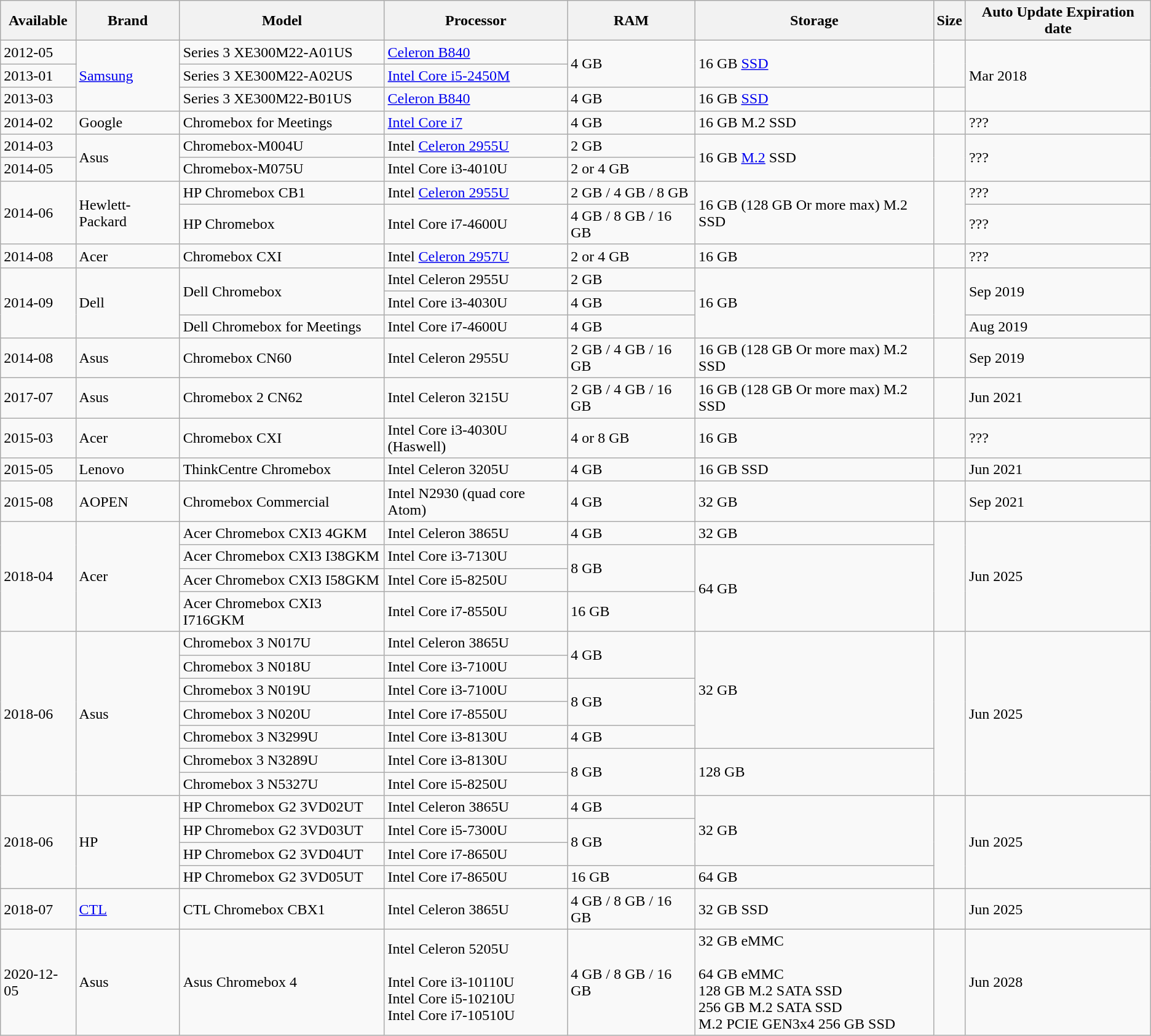<table class="wikitable sortable">
<tr>
<th>Available</th>
<th>Brand</th>
<th>Model</th>
<th>Processor</th>
<th>RAM</th>
<th>Storage</th>
<th>Size</th>
<th>Auto Update Expiration date</th>
</tr>
<tr>
<td>2012-05</td>
<td rowspan="3"><a href='#'>Samsung</a></td>
<td>Series 3 XE300M22-A01US</td>
<td><a href='#'>Celeron B840</a></td>
<td rowspan="2">4 GB</td>
<td rowspan="2">16 GB <a href='#'>SSD</a></td>
<td rowspan="2"></td>
<td rowspan="3">Mar 2018</td>
</tr>
<tr>
<td>2013-01</td>
<td>Series 3 XE300M22-A02US</td>
<td><a href='#'>Intel Core i5-2450M</a></td>
</tr>
<tr>
<td>2013-03</td>
<td>Series 3 XE300M22-B01US</td>
<td><a href='#'>Celeron B840</a></td>
<td>4 GB</td>
<td>16 GB <a href='#'>SSD</a></td>
<td></td>
</tr>
<tr>
<td>2014-02</td>
<td>Google</td>
<td>Chromebox for Meetings</td>
<td><a href='#'>Intel Core i7</a></td>
<td>4 GB</td>
<td>16 GB M.2 SSD</td>
<td></td>
<td>???</td>
</tr>
<tr>
<td>2014-03</td>
<td rowspan="2">Asus</td>
<td>Chromebox-M004U</td>
<td>Intel <a href='#'>Celeron 2955U</a></td>
<td>2 GB</td>
<td rowspan="2">16 GB <a href='#'>M.2</a> SSD</td>
<td rowspan="2"></td>
<td rowspan="2">???</td>
</tr>
<tr>
<td>2014-05</td>
<td>Chromebox-M075U</td>
<td>Intel Core i3-4010U</td>
<td>2 or 4 GB</td>
</tr>
<tr>
<td rowspan="2">2014-06</td>
<td rowspan="2">Hewlett-Packard</td>
<td>HP Chromebox CB1</td>
<td>Intel <a href='#'>Celeron 2955U</a></td>
<td>2 GB / 4 GB / 8 GB</td>
<td rowspan="2">16 GB (128 GB Or more max) M.2 SSD</td>
<td rowspan="2"></td>
<td>???</td>
</tr>
<tr>
<td>HP Chromebox</td>
<td>Intel Core i7-4600U</td>
<td>4 GB / 8 GB / 16 GB</td>
<td>???</td>
</tr>
<tr>
<td>2014-08</td>
<td>Acer</td>
<td>Chromebox CXI</td>
<td>Intel <a href='#'>Celeron 2957U</a></td>
<td>2 or 4 GB</td>
<td rowspan="1">16 GB</td>
<td></td>
<td>???</td>
</tr>
<tr>
<td rowspan="3">2014-09</td>
<td rowspan="3">Dell</td>
<td rowspan="2">Dell Chromebox</td>
<td>Intel Celeron 2955U</td>
<td>2 GB</td>
<td rowspan="3">16 GB</td>
<td rowspan="3"></td>
<td rowspan="2">Sep 2019</td>
</tr>
<tr>
<td>Intel Core i3-4030U</td>
<td>4 GB</td>
</tr>
<tr>
<td>Dell Chromebox for Meetings</td>
<td>Intel Core i7-4600U</td>
<td>4 GB</td>
<td>Aug 2019</td>
</tr>
<tr>
<td>2014-08</td>
<td>Asus</td>
<td>Chromebox CN60</td>
<td>Intel Celeron 2955U</td>
<td>2 GB / 4 GB / 16 GB</td>
<td rowspan="1">16 GB (128 GB Or more max) M.2 SSD</td>
<td></td>
<td>Sep 2019</td>
</tr>
<tr>
<td>2017-07</td>
<td>Asus</td>
<td>Chromebox 2 CN62</td>
<td>Intel Celeron 3215U</td>
<td>2 GB / 4 GB / 16 GB</td>
<td rowspan="1">16 GB (128 GB Or more max) M.2 SSD</td>
<td></td>
<td>Jun 2021</td>
</tr>
<tr>
<td>2015-03</td>
<td>Acer</td>
<td>Chromebox CXI</td>
<td>Intel Core i3-4030U (Haswell)</td>
<td>4 or 8 GB</td>
<td rowspan="1">16 GB</td>
<td></td>
<td>???</td>
</tr>
<tr>
<td>2015-05</td>
<td>Lenovo</td>
<td>ThinkCentre Chromebox</td>
<td>Intel Celeron 3205U</td>
<td>4 GB</td>
<td>16 GB SSD</td>
<td></td>
<td>Jun 2021</td>
</tr>
<tr>
<td>2015-08</td>
<td>AOPEN</td>
<td>Chromebox Commercial</td>
<td>Intel N2930 (quad core Atom)</td>
<td>4 GB</td>
<td rowspan="1">32 GB</td>
<td></td>
<td>Sep 2021</td>
</tr>
<tr>
<td rowspan="4">2018-04</td>
<td rowspan="4">Acer</td>
<td>Acer Chromebox CXI3 4GKM</td>
<td>Intel Celeron 3865U</td>
<td>4 GB</td>
<td>32 GB</td>
<td rowspan="4"></td>
<td rowspan="4">Jun 2025</td>
</tr>
<tr>
<td>Acer Chromebox CXI3 I38GKM</td>
<td>Intel Core i3-7130U</td>
<td rowspan="2">8 GB</td>
<td rowspan="3">64 GB</td>
</tr>
<tr>
<td>Acer Chromebox CXI3 I58GKM</td>
<td>Intel Core i5-8250U</td>
</tr>
<tr>
<td>Acer Chromebox CXI3 I716GKM</td>
<td>Intel Core i7-8550U</td>
<td>16 GB</td>
</tr>
<tr>
<td rowspan="7">2018-06</td>
<td rowspan="7">Asus</td>
<td>Chromebox 3 N017U</td>
<td>Intel Celeron 3865U</td>
<td rowspan="2">4 GB</td>
<td rowspan="5">32 GB</td>
<td rowspan="7"></td>
<td rowspan="7">Jun 2025</td>
</tr>
<tr>
<td>Chromebox 3 N018U</td>
<td>Intel Core i3-7100U</td>
</tr>
<tr>
<td>Chromebox 3 N019U</td>
<td>Intel Core i3-7100U</td>
<td rowspan="2">8 GB</td>
</tr>
<tr>
<td>Chromebox 3 N020U</td>
<td>Intel Core i7-8550U</td>
</tr>
<tr>
<td>Chromebox 3 N3299U</td>
<td>Intel Core i3-8130U</td>
<td>4 GB</td>
</tr>
<tr>
<td>Chromebox 3 N3289U</td>
<td>Intel Core i3-8130U</td>
<td rowspan="2">8 GB</td>
<td rowspan="2">128 GB</td>
</tr>
<tr>
<td>Chromebox 3 N5327U</td>
<td>Intel Core i5-8250U</td>
</tr>
<tr>
<td rowspan="4">2018-06</td>
<td rowspan="4">HP</td>
<td>HP Chromebox G2 3VD02UT</td>
<td>Intel Celeron 3865U</td>
<td>4 GB</td>
<td rowspan="3">32 GB</td>
<td rowspan="4"></td>
<td rowspan="4">Jun 2025</td>
</tr>
<tr>
<td>HP Chromebox G2 3VD03UT</td>
<td>Intel Core i5-7300U</td>
<td rowspan="2">8 GB</td>
</tr>
<tr>
<td>HP Chromebox G2 3VD04UT</td>
<td>Intel Core i7-8650U</td>
</tr>
<tr>
<td>HP Chromebox G2 3VD05UT</td>
<td>Intel Core i7-8650U</td>
<td>16 GB</td>
<td>64 GB</td>
</tr>
<tr>
<td>2018-07</td>
<td><a href='#'>CTL</a></td>
<td>CTL Chromebox CBX1</td>
<td>Intel Celeron 3865U</td>
<td>4 GB / 8 GB / 16 GB</td>
<td>32 GB SSD</td>
<td></td>
<td>Jun 2025</td>
</tr>
<tr>
<td>2020-12-05</td>
<td>Asus</td>
<td>Asus Chromebox 4</td>
<td>Intel Celeron 5205U<br><br>Intel Core i3-10110U<br>
Intel Core i5-10210U<br>
Intel Core i7-10510U</td>
<td>4 GB / 8 GB / 16 GB</td>
<td>32 GB eMMC<br><br>64 GB eMMC<br>
128 GB M.2 SATA SSD<br>
256 GB M.2 SATA SSD<br>
M.2 PCIE GEN3x4 256 GB SSD</td>
<td></td>
<td>Jun 2028</td>
</tr>
</table>
